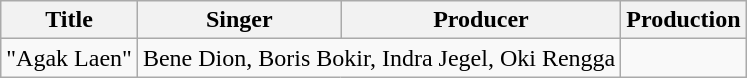<table class="wikitable unsortable">
<tr>
<th>Title</th>
<th>Singer</th>
<th>Producer</th>
<th>Production</th>
</tr>
<tr>
<td>"Agak Laen"</td>
<td colspan="2" align="center">Bene Dion, Boris Bokir, Indra Jegel, Oki Rengga</td>
<td></td>
</tr>
</table>
